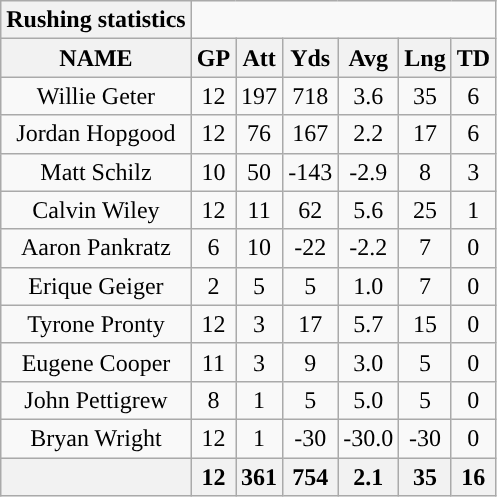<table class="wikitable sortable" style="text-align:center;">
<tr>
<th style="text-align:center; ">Rushing statistics</th>
</tr>
<tr>
<th>NAME</th>
<th>GP</th>
<th>Att</th>
<th>Yds</th>
<th>Avg</th>
<th>Lng</th>
<th>TD</th>
</tr>
<tr>
<td>Willie Geter</td>
<td>12</td>
<td>197</td>
<td>718</td>
<td>3.6</td>
<td>35</td>
<td>6</td>
</tr>
<tr>
<td>Jordan Hopgood</td>
<td>12</td>
<td>76</td>
<td>167</td>
<td>2.2</td>
<td>17</td>
<td>6</td>
</tr>
<tr>
<td>Matt Schilz</td>
<td>10</td>
<td>50</td>
<td>-143</td>
<td>-2.9</td>
<td>8</td>
<td>3</td>
</tr>
<tr>
<td>Calvin Wiley</td>
<td>12</td>
<td>11</td>
<td>62</td>
<td>5.6</td>
<td>25</td>
<td>1</td>
</tr>
<tr>
<td>Aaron Pankratz</td>
<td>6</td>
<td>10</td>
<td>-22</td>
<td>-2.2</td>
<td>7</td>
<td>0</td>
</tr>
<tr>
<td>Erique Geiger</td>
<td>2</td>
<td>5</td>
<td>5</td>
<td>1.0</td>
<td>7</td>
<td>0</td>
</tr>
<tr>
<td>Tyrone Pronty</td>
<td>12</td>
<td>3</td>
<td>17</td>
<td>5.7</td>
<td>15</td>
<td>0</td>
</tr>
<tr>
<td>Eugene Cooper</td>
<td>11</td>
<td>3</td>
<td>9</td>
<td>3.0</td>
<td>5</td>
<td>0</td>
</tr>
<tr>
<td>John Pettigrew</td>
<td>8</td>
<td>1</td>
<td>5</td>
<td>5.0</td>
<td>5</td>
<td>0</td>
</tr>
<tr>
<td>Bryan Wright</td>
<td>12</td>
<td>1</td>
<td>-30</td>
<td>-30.0</td>
<td>-30</td>
<td>0</td>
</tr>
<tr>
<th colspan="1"></th>
<th>12</th>
<th>361</th>
<th>754</th>
<th>2.1</th>
<th>35</th>
<th>16</th>
</tr>
</table>
